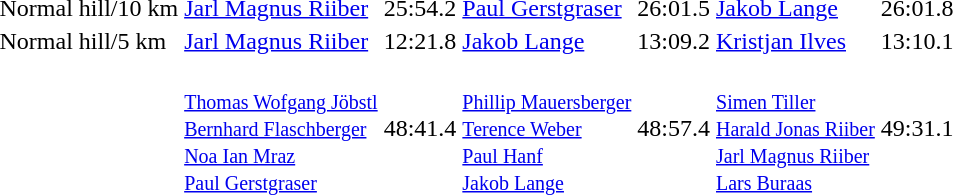<table>
<tr>
<td>Normal hill/10 km</td>
<td><a href='#'>Jarl Magnus Riiber</a><br></td>
<td>25:54.2</td>
<td><a href='#'>Paul Gerstgraser</a><br></td>
<td>26:01.5</td>
<td><a href='#'>Jakob Lange</a><br></td>
<td>26:01.8</td>
</tr>
<tr>
<td>Normal hill/5 km</td>
<td><a href='#'>Jarl Magnus Riiber</a><br></td>
<td>12:21.8</td>
<td><a href='#'>Jakob Lange</a><br></td>
<td>13:09.2</td>
<td><a href='#'>Kristjan Ilves</a><br></td>
<td>13:10.1</td>
</tr>
<tr>
<td></td>
<td><br><small><a href='#'>Thomas Wofgang Jöbstl</a><br><a href='#'>Bernhard Flaschberger</a><br><a href='#'>Noa Ian Mraz</a><br><a href='#'>Paul Gerstgraser</a></small></td>
<td>48:41.4</td>
<td><br><small><a href='#'>Phillip Mauersberger</a><br><a href='#'>Terence Weber</a><br><a href='#'>Paul Hanf</a><br><a href='#'>Jakob Lange</a></small></td>
<td>48:57.4</td>
<td><br><small><a href='#'>Simen Tiller</a><br><a href='#'>Harald Jonas Riiber</a><br><a href='#'>Jarl Magnus Riiber</a><br><a href='#'>Lars Buraas</a></small></td>
<td>49:31.1</td>
</tr>
<tr>
</tr>
</table>
